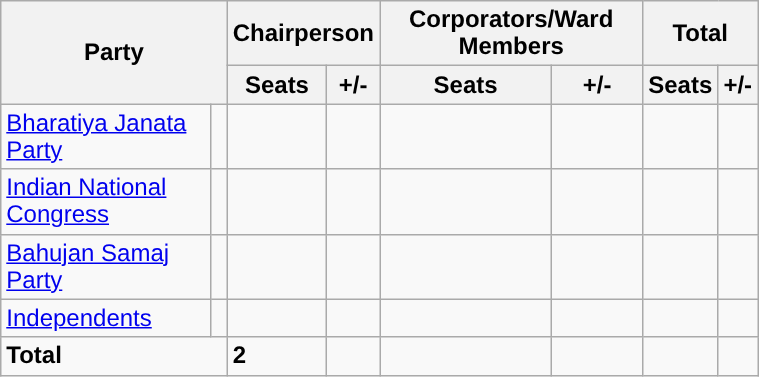<table width="40%" cellpadding="2" cellspacing="0" border="1" style="border-collapse: collapse; border: 2px black; font-size: x-big; font-family: arial" class="wikitable sortable">
<tr>
<th rowspan=2; colspan=2>Party</th>
<th colspan=2>Chairperson</th>
<th colspan=2>Corporators/Ward Members</th>
<th colspan=2>Total</th>
</tr>
<tr>
<th>Seats</th>
<th>+/-</th>
<th>Seats</th>
<th>+/-</th>
<th>Seats</th>
<th>+/-</th>
</tr>
<tr>
<td><a href='#'>Bharatiya Janata Party</a></td>
<td width="4px" style="background-color: "></td>
<td></td>
<td></td>
<td></td>
<td></td>
<td></td>
<td></td>
</tr>
<tr>
<td><a href='#'>Indian National Congress</a></td>
<td width="4px" style="background-color: "></td>
<td></td>
<td></td>
<td></td>
<td></td>
<td></td>
<td></td>
</tr>
<tr>
<td><a href='#'>Bahujan Samaj Party</a></td>
<td width="4px" style="background-color: "></td>
<td></td>
<td></td>
<td></td>
<td></td>
<td></td>
<td></td>
</tr>
<tr>
<td><a href='#'>Independents</a></td>
<td width="4px" style="background-color: "></td>
<td></td>
<td></td>
<td></td>
<td></td>
<td></td>
<td></td>
</tr>
<tr>
<td colspan=2><strong>Total</strong></td>
<td><strong>2</strong></td>
<td></td>
<td></td>
<td></td>
<td></td>
<td></td>
</tr>
</table>
